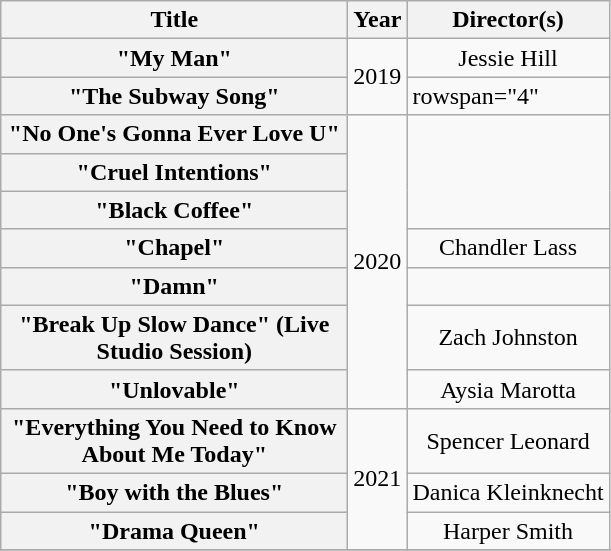<table class="wikitable plainrowheaders">
<tr>
<th style="width:14em;">Title</th>
<th>Year</th>
<th>Director(s)</th>
</tr>
<tr>
<th scope="row">"My Man"</th>
<td rowspan="2">2019</td>
<td align="center">Jessie Hill</td>
</tr>
<tr>
<th scope="row">"The Subway Song"</th>
<td>rowspan="4" </td>
</tr>
<tr>
<th scope="row">"No One's Gonna Ever Love U"</th>
<td rowspan="7">2020</td>
</tr>
<tr>
<th scope="row">"Cruel Intentions"<br></th>
</tr>
<tr>
<th scope="row">"Black Coffee"</th>
</tr>
<tr>
<th scope="row">"Chapel"</th>
<td align="center">Chandler Lass</td>
</tr>
<tr>
<th scope="row">"Damn"</th>
<td></td>
</tr>
<tr>
<th scope="row">"Break Up Slow Dance" (Live Studio Session)<br></th>
<td align="center">Zach Johnston</td>
</tr>
<tr>
<th scope="row">"Unlovable"</th>
<td align="center">Aysia Marotta</td>
</tr>
<tr>
<th scope="row">"Everything You Need to Know About Me Today"</th>
<td rowspan="3">2021</td>
<td align="center">Spencer Leonard</td>
</tr>
<tr>
<th scope="row">"Boy with the Blues"</th>
<td align="center">Danica Kleinknecht</td>
</tr>
<tr>
<th scope="row">"Drama Queen"</th>
<td align="center">Harper Smith</td>
</tr>
<tr>
</tr>
</table>
